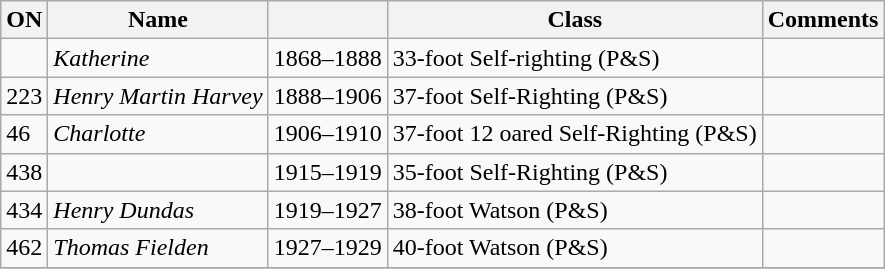<table class="wikitable">
<tr>
<th>ON</th>
<th>Name</th>
<th></th>
<th>Class</th>
<th>Comments</th>
</tr>
<tr>
<td></td>
<td><em>Katherine</em></td>
<td>1868–1888</td>
<td>33-foot Self-righting (P&S)</td>
<td></td>
</tr>
<tr>
<td>223</td>
<td><em>Henry Martin Harvey</em></td>
<td>1888–1906</td>
<td>37-foot Self-Righting (P&S)</td>
<td></td>
</tr>
<tr>
<td>46</td>
<td><em>Charlotte</em></td>
<td>1906–1910</td>
<td>37-foot 12 oared Self-Righting (P&S)</td>
<td></td>
</tr>
<tr>
<td>438</td>
<td></td>
<td>1915–1919</td>
<td>35-foot Self-Righting (P&S)</td>
<td></td>
</tr>
<tr>
<td>434</td>
<td><em>Henry Dundas</em></td>
<td>1919–1927</td>
<td>38-foot Watson (P&S)</td>
<td></td>
</tr>
<tr>
<td>462</td>
<td><em>Thomas Fielden</em></td>
<td>1927–1929</td>
<td>40-foot Watson (P&S)</td>
<td></td>
</tr>
<tr>
</tr>
</table>
